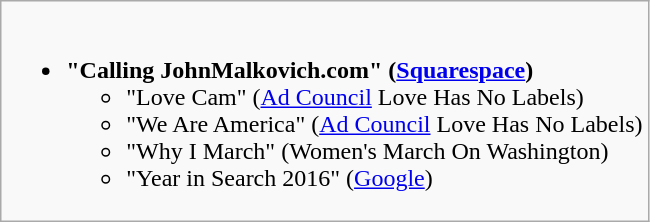<table class="wikitable">
<tr>
<td style="vertical-align:top;"><br><ul><li><strong>"Calling JohnMalkovich.com" (<a href='#'>Squarespace</a>)</strong><ul><li>"Love Cam" (<a href='#'>Ad Council</a> Love Has No Labels)</li><li>"We Are America" (<a href='#'>Ad Council</a> Love Has No Labels)</li><li>"Why I March" (Women's March On Washington)</li><li>"Year in Search 2016" (<a href='#'>Google</a>)</li></ul></li></ul></td>
</tr>
</table>
